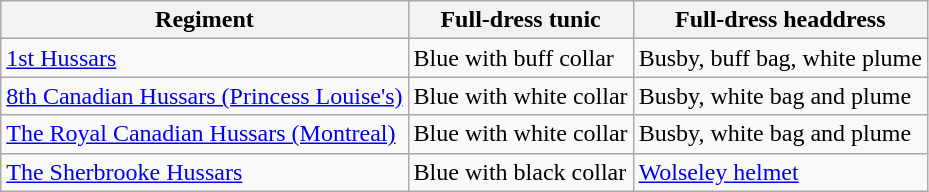<table class="wikitable">
<tr>
<th>Regiment</th>
<th>Full-dress tunic</th>
<th>Full-dress headdress</th>
</tr>
<tr>
<td><a href='#'>1st Hussars</a></td>
<td>Blue with buff collar</td>
<td>Busby, buff bag, white plume</td>
</tr>
<tr>
<td><a href='#'>8th Canadian Hussars (Princess Louise's)</a></td>
<td>Blue with white collar</td>
<td>Busby, white bag and plume</td>
</tr>
<tr>
<td><a href='#'>The Royal Canadian Hussars (Montreal)</a></td>
<td>Blue with white collar</td>
<td>Busby, white bag and plume</td>
</tr>
<tr>
<td><a href='#'>The Sherbrooke Hussars</a></td>
<td>Blue with black collar</td>
<td><a href='#'>Wolseley helmet</a></td>
</tr>
</table>
